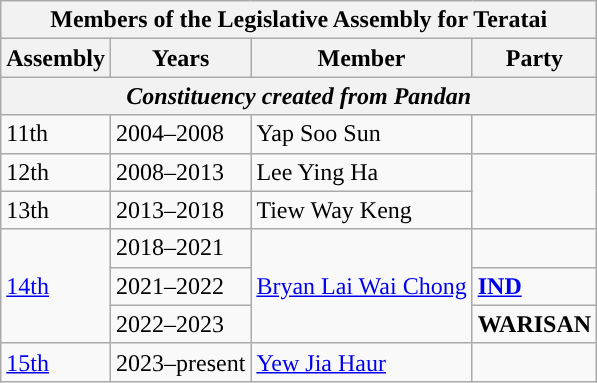<table class=wikitable>
<tr>
<th colspan=4>Members of the Legislative Assembly for Teratai</th>
</tr>
<tr>
<th>Assembly</th>
<th>Years</th>
<th>Member</th>
<th>Party</th>
</tr>
<tr>
<th colspan=4 align=center><em>Constituency created from Pandan</em></th>
</tr>
<tr>
<td>11th</td>
<td>2004–2008</td>
<td>Yap Soo Sun</td>
<td></td>
</tr>
<tr>
<td>12th</td>
<td>2008–2013</td>
<td>Lee Ying Ha</td>
<td rowspan=2></td>
</tr>
<tr>
<td>13th</td>
<td>2013–2018</td>
<td>Tiew Way Keng</td>
</tr>
<tr>
<td rowspan="3"><a href='#'>14th</a></td>
<td>2018–2021</td>
<td rowspan="3"><a href='#'>Bryan Lai Wai Chong</a></td>
<td></td>
</tr>
<tr>
<td>2021–2022</td>
<td><strong><a href='#'>IND</a></strong></td>
</tr>
<tr>
<td>2022–2023</td>
<td><strong>WARISAN</strong></td>
</tr>
<tr>
<td><a href='#'>15th</a></td>
<td>2023–present</td>
<td><a href='#'>Yew Jia Haur</a></td>
<td></td>
</tr>
</table>
